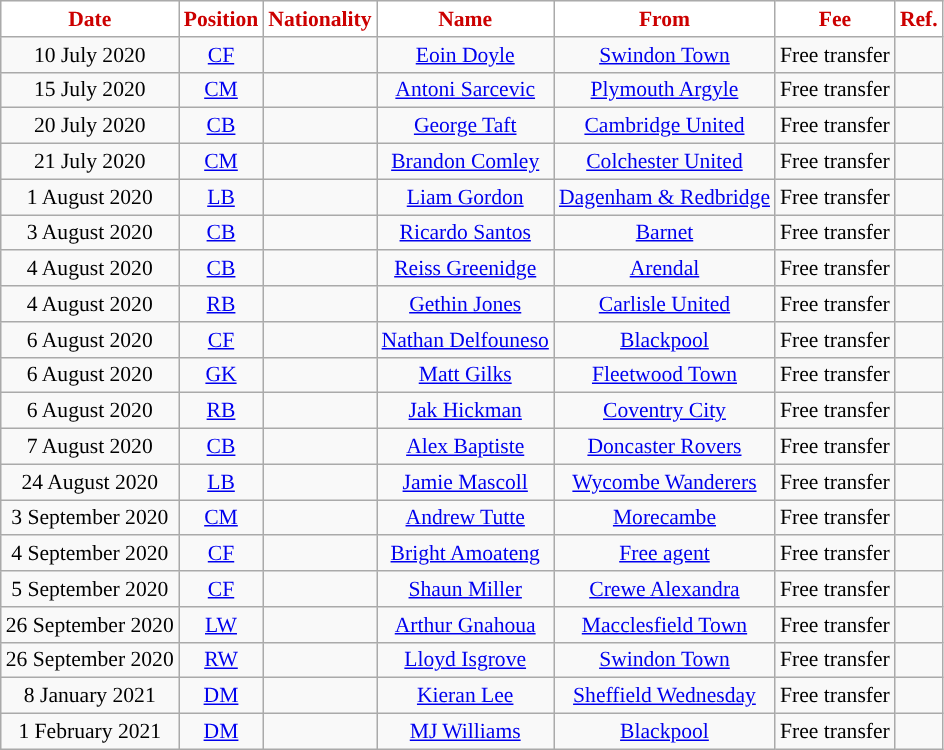<table class="wikitable"  style="text-align:center; font-size:90%; ">
<tr>
<th style="background:#ffffff;color:#cc0000;">Date</th>
<th style="background:#ffffff;color:#cc0000;">Position</th>
<th style="background:#ffffff;color:#cc0000;">Nationality</th>
<th style="background:#ffffff;color:#cc0000;">Name</th>
<th style="background:#ffffff;color:#cc0000;">From</th>
<th style="background:#ffffff;color:#cc0000;">Fee</th>
<th style="background:#ffffff;color:#cc0000;">Ref.</th>
</tr>
<tr>
<td>10 July 2020</td>
<td><a href='#'>CF</a></td>
<td></td>
<td><a href='#'>Eoin Doyle</a></td>
<td> <a href='#'>Swindon Town</a></td>
<td>Free transfer</td>
<td></td>
</tr>
<tr>
<td>15 July 2020</td>
<td><a href='#'>CM</a></td>
<td></td>
<td><a href='#'>Antoni Sarcevic</a></td>
<td> <a href='#'>Plymouth Argyle</a></td>
<td>Free transfer</td>
<td></td>
</tr>
<tr>
<td>20 July 2020</td>
<td><a href='#'>CB</a></td>
<td></td>
<td><a href='#'>George Taft</a></td>
<td> <a href='#'>Cambridge United</a></td>
<td>Free transfer</td>
<td></td>
</tr>
<tr>
<td>21 July 2020</td>
<td><a href='#'>CM</a></td>
<td></td>
<td><a href='#'>Brandon Comley</a></td>
<td> <a href='#'>Colchester United</a></td>
<td>Free transfer</td>
<td></td>
</tr>
<tr>
<td>1 August 2020</td>
<td><a href='#'>LB</a></td>
<td></td>
<td><a href='#'>Liam Gordon</a></td>
<td> <a href='#'>Dagenham & Redbridge</a></td>
<td>Free transfer</td>
<td></td>
</tr>
<tr>
<td>3 August 2020</td>
<td><a href='#'>CB</a></td>
<td></td>
<td><a href='#'>Ricardo Santos</a></td>
<td> <a href='#'>Barnet</a></td>
<td>Free transfer</td>
<td></td>
</tr>
<tr>
<td>4 August 2020</td>
<td><a href='#'>CB</a></td>
<td></td>
<td><a href='#'>Reiss Greenidge</a></td>
<td> <a href='#'>Arendal</a></td>
<td>Free transfer</td>
<td></td>
</tr>
<tr>
<td>4 August 2020</td>
<td><a href='#'>RB</a></td>
<td></td>
<td><a href='#'>Gethin Jones</a></td>
<td> <a href='#'>Carlisle United</a></td>
<td>Free transfer</td>
<td></td>
</tr>
<tr>
<td>6 August 2020</td>
<td><a href='#'>CF</a></td>
<td></td>
<td><a href='#'>Nathan Delfouneso</a></td>
<td> <a href='#'>Blackpool</a></td>
<td>Free transfer</td>
<td></td>
</tr>
<tr>
<td>6 August 2020</td>
<td><a href='#'>GK</a></td>
<td></td>
<td><a href='#'>Matt Gilks</a></td>
<td> <a href='#'>Fleetwood Town</a></td>
<td>Free transfer</td>
<td></td>
</tr>
<tr>
<td>6 August 2020</td>
<td><a href='#'>RB</a></td>
<td></td>
<td><a href='#'>Jak Hickman</a></td>
<td> <a href='#'>Coventry City</a></td>
<td>Free transfer</td>
<td></td>
</tr>
<tr>
<td>7 August 2020</td>
<td><a href='#'>CB</a></td>
<td></td>
<td><a href='#'>Alex Baptiste</a></td>
<td> <a href='#'>Doncaster Rovers</a></td>
<td>Free transfer</td>
<td></td>
</tr>
<tr>
<td>24 August 2020</td>
<td><a href='#'>LB</a></td>
<td></td>
<td><a href='#'>Jamie Mascoll</a></td>
<td> <a href='#'>Wycombe Wanderers</a></td>
<td>Free transfer</td>
<td></td>
</tr>
<tr>
<td>3 September 2020</td>
<td><a href='#'>CM</a></td>
<td></td>
<td><a href='#'>Andrew Tutte</a></td>
<td> <a href='#'>Morecambe</a></td>
<td>Free transfer</td>
<td></td>
</tr>
<tr>
<td>4 September 2020</td>
<td><a href='#'>CF</a></td>
<td></td>
<td><a href='#'>Bright Amoateng</a></td>
<td><a href='#'>Free agent</a></td>
<td>Free transfer</td>
<td></td>
</tr>
<tr>
<td>5 September 2020</td>
<td><a href='#'>CF</a></td>
<td></td>
<td><a href='#'>Shaun Miller</a></td>
<td> <a href='#'>Crewe Alexandra</a></td>
<td>Free transfer</td>
<td></td>
</tr>
<tr>
<td>26 September 2020</td>
<td><a href='#'>LW</a></td>
<td></td>
<td><a href='#'>Arthur Gnahoua</a></td>
<td> <a href='#'>Macclesfield Town</a></td>
<td>Free transfer</td>
<td></td>
</tr>
<tr>
<td>26 September 2020</td>
<td><a href='#'>RW</a></td>
<td></td>
<td><a href='#'>Lloyd Isgrove</a></td>
<td> <a href='#'>Swindon Town</a></td>
<td>Free transfer</td>
<td></td>
</tr>
<tr>
<td>8 January 2021</td>
<td><a href='#'>DM</a></td>
<td></td>
<td><a href='#'>Kieran Lee</a></td>
<td> <a href='#'>Sheffield Wednesday</a></td>
<td>Free transfer</td>
<td></td>
</tr>
<tr>
<td>1 February 2021</td>
<td><a href='#'>DM</a></td>
<td></td>
<td><a href='#'>MJ Williams</a></td>
<td> <a href='#'>Blackpool</a></td>
<td>Free transfer</td>
<td></td>
</tr>
</table>
